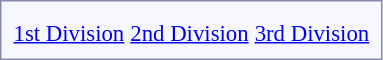<table style="border:1px solid #8888aa; background-color:#f7f8ff; padding:5px; font-size:95%; float: left; margin: 0px 12px 12px 0px;">
<tr>
<td align="center"></td>
<td></td>
<td></td>
</tr>
<tr>
<td align="center"><a href='#'>1st Division</a></td>
<td align="center"><a href='#'>2nd Division</a></td>
<td align="center"><a href='#'>3rd Division</a></td>
</tr>
</table>
